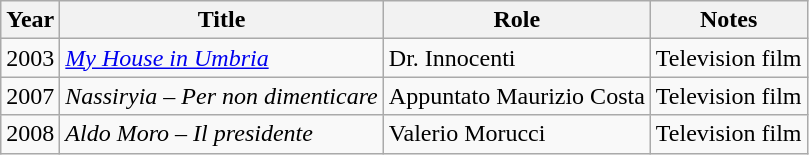<table class="wikitable sortable">
<tr>
<th>Year</th>
<th>Title</th>
<th>Role</th>
<th class="unsortable">Notes</th>
</tr>
<tr>
<td>2003</td>
<td><em><a href='#'>My House in Umbria</a></em></td>
<td>Dr. Innocenti</td>
<td>Television film</td>
</tr>
<tr>
<td>2007</td>
<td><em>Nassiryia – Per non dimenticare</em></td>
<td>Appuntato Maurizio Costa</td>
<td>Television film</td>
</tr>
<tr>
<td>2008</td>
<td><em>Aldo Moro – Il presidente</em></td>
<td>Valerio Morucci</td>
<td>Television film</td>
</tr>
</table>
